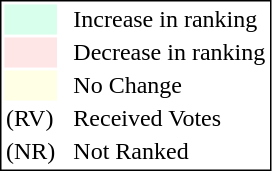<table style="border:1px solid black;">
<tr>
<td style="background:#D8FFEB; width:20px;"></td>
<td> </td>
<td>Increase in ranking</td>
</tr>
<tr>
<td style="background:#FFE6E6; width:20px;"></td>
<td> </td>
<td>Decrease in ranking</td>
</tr>
<tr>
<td style="background:#FFFFE6; width:20px;"></td>
<td> </td>
<td>No Change</td>
</tr>
<tr>
<td>(RV)</td>
<td> </td>
<td>Received Votes</td>
</tr>
<tr>
<td>(NR)</td>
<td> </td>
<td>Not Ranked</td>
</tr>
</table>
